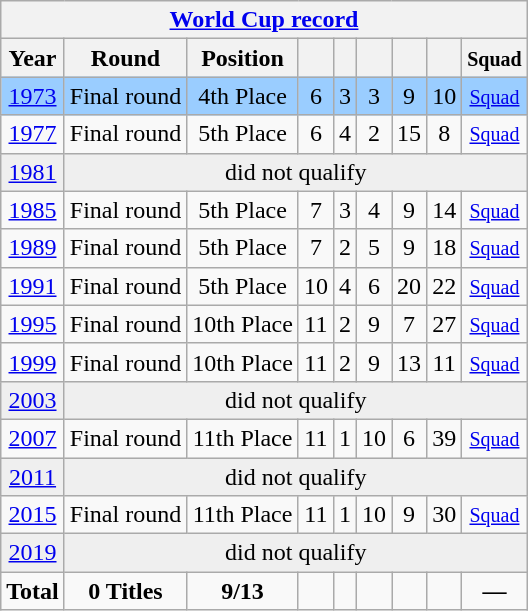<table class="wikitable" style="text-align: center;">
<tr>
<th colspan=9><a href='#'>World Cup record</a></th>
</tr>
<tr>
<th>Year</th>
<th>Round</th>
<th>Position</th>
<th></th>
<th></th>
<th></th>
<th></th>
<th></th>
<th><small>Squad</small></th>
</tr>
<tr bgcolor=#9acdff>
<td> <a href='#'>1973</a></td>
<td>Final round</td>
<td>4th Place</td>
<td>6</td>
<td>3</td>
<td>3</td>
<td>9</td>
<td>10</td>
<td><small><a href='#'>Squad</a></small></td>
</tr>
<tr>
<td> <a href='#'>1977</a></td>
<td>Final round</td>
<td>5th Place</td>
<td>6</td>
<td>4</td>
<td>2</td>
<td>15</td>
<td>8</td>
<td><small><a href='#'>Squad</a></small></td>
</tr>
<tr bgcolor="efefef">
<td> <a href='#'>1981</a></td>
<td colspan=8 rowspan=1 align=center>did not qualify</td>
</tr>
<tr>
<td> <a href='#'>1985</a></td>
<td>Final round</td>
<td>5th Place</td>
<td>7</td>
<td>3</td>
<td>4</td>
<td>9</td>
<td>14</td>
<td><small><a href='#'>Squad</a></small></td>
</tr>
<tr>
<td> <a href='#'>1989</a></td>
<td>Final round</td>
<td>5th Place</td>
<td>7</td>
<td>2</td>
<td>5</td>
<td>9</td>
<td>18</td>
<td><small><a href='#'>Squad</a></small></td>
</tr>
<tr>
<td> <a href='#'>1991</a></td>
<td>Final round</td>
<td>5th Place</td>
<td>10</td>
<td>4</td>
<td>6</td>
<td>20</td>
<td>22</td>
<td><small><a href='#'>Squad</a></small></td>
</tr>
<tr>
<td> <a href='#'>1995</a></td>
<td>Final round</td>
<td>10th Place</td>
<td>11</td>
<td>2</td>
<td>9</td>
<td>7</td>
<td>27</td>
<td><small><a href='#'>Squad</a></small></td>
</tr>
<tr>
<td> <a href='#'>1999</a></td>
<td>Final round</td>
<td>10th Place</td>
<td>11</td>
<td>2</td>
<td>9</td>
<td>13</td>
<td>11</td>
<td><small><a href='#'>Squad</a></small></td>
</tr>
<tr bgcolor="efefef">
<td> <a href='#'>2003</a></td>
<td colspan=8 rowspan=1 align=center>did not qualify</td>
</tr>
<tr>
<td> <a href='#'>2007</a></td>
<td>Final round</td>
<td>11th Place</td>
<td>11</td>
<td>1</td>
<td>10</td>
<td>6</td>
<td>39</td>
<td><small><a href='#'>Squad</a></small></td>
</tr>
<tr bgcolor="efefef">
<td> <a href='#'>2011</a></td>
<td colspan=8 rowspan=1 align=center>did not qualify</td>
</tr>
<tr>
<td> <a href='#'>2015</a></td>
<td>Final round</td>
<td>11th Place</td>
<td>11</td>
<td>1</td>
<td>10</td>
<td>9</td>
<td>30</td>
<td><small><a href='#'>Squad</a></small></td>
</tr>
<tr bgcolor="efefef">
<td> <a href='#'>2019</a></td>
<td colspan=8 rowspan=1 align=center>did not qualify</td>
</tr>
<tr>
<td colspan=1><strong>Total</strong></td>
<td><strong>0 Titles</strong></td>
<td><strong>9/13</strong></td>
<td><strong> </strong></td>
<td><strong> </strong></td>
<td><strong> </strong></td>
<td><strong> </strong></td>
<td><strong> </strong></td>
<td><strong>—</strong></td>
</tr>
</table>
